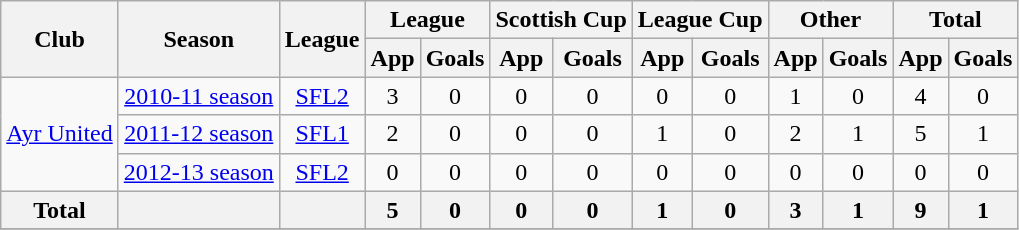<table class="wikitable">
<tr>
<th rowspan=2>Club</th>
<th rowspan=2>Season</th>
<th rowspan=2>League</th>
<th colspan=2>League</th>
<th colspan=2>Scottish Cup</th>
<th colspan=2>League Cup</th>
<th colspan=2>Other</th>
<th colspan=2>Total</th>
</tr>
<tr>
<th>App</th>
<th>Goals</th>
<th>App</th>
<th>Goals</th>
<th>App</th>
<th>Goals</th>
<th>App</th>
<th>Goals</th>
<th>App</th>
<th>Goals</th>
</tr>
<tr align=center>
<td rowspan=3><a href='#'>Ayr United</a></td>
<td><a href='#'>2010-11 season</a></td>
<td><a href='#'>SFL2</a></td>
<td>3</td>
<td>0</td>
<td>0</td>
<td>0</td>
<td>0</td>
<td>0</td>
<td>1</td>
<td>0</td>
<td>4</td>
<td>0</td>
</tr>
<tr align=center>
<td><a href='#'>2011-12 season</a></td>
<td><a href='#'>SFL1</a></td>
<td>2</td>
<td>0</td>
<td>0</td>
<td>0</td>
<td>1</td>
<td>0</td>
<td>2</td>
<td>1</td>
<td>5</td>
<td>1</td>
</tr>
<tr align=center>
<td><a href='#'>2012-13 season</a></td>
<td><a href='#'>SFL2</a></td>
<td>0</td>
<td>0</td>
<td>0</td>
<td>0</td>
<td>0</td>
<td>0</td>
<td>0</td>
<td>0</td>
<td>0</td>
<td>0</td>
</tr>
<tr align=center>
<th>Total</th>
<th></th>
<th></th>
<th>5</th>
<th>0</th>
<th>0</th>
<th>0</th>
<th>1</th>
<th>0</th>
<th>3</th>
<th>1</th>
<th>9</th>
<th>1</th>
</tr>
<tr>
</tr>
</table>
